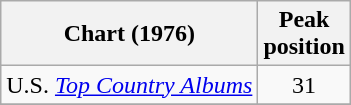<table class="wikitable">
<tr>
<th>Chart (1976)</th>
<th>Peak<br>position</th>
</tr>
<tr>
<td>U.S. <em><a href='#'>Top Country Albums</a></em></td>
<td align="center">31</td>
</tr>
<tr>
</tr>
</table>
